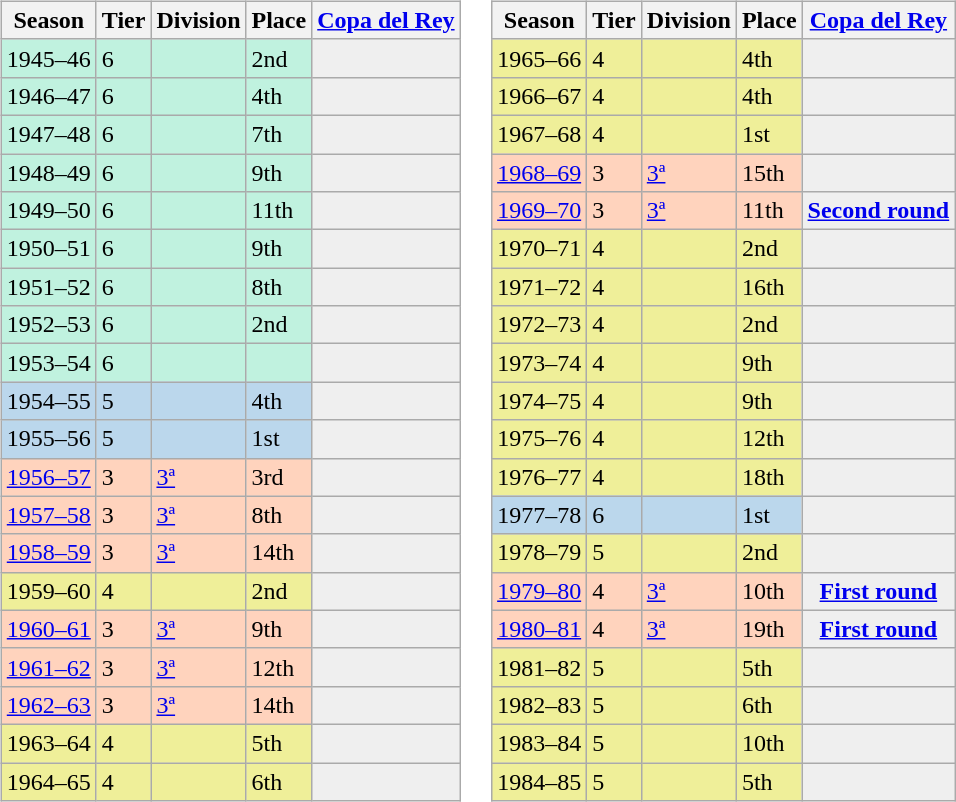<table>
<tr>
<td valign="top" width=0%><br><table class="wikitable">
<tr style="background:#f0f6fa;">
<th>Season</th>
<th>Tier</th>
<th>Division</th>
<th>Place</th>
<th><a href='#'>Copa del Rey</a></th>
</tr>
<tr>
<td style="background:#C0F2DF;">1945–46</td>
<td style="background:#C0F2DF;">6</td>
<td style="background:#C0F2DF;"></td>
<td style="background:#C0F2DF;">2nd</td>
<th style="background:#efefef;"></th>
</tr>
<tr>
<td style="background:#C0F2DF;">1946–47</td>
<td style="background:#C0F2DF;">6</td>
<td style="background:#C0F2DF;"></td>
<td style="background:#C0F2DF;">4th</td>
<th style="background:#efefef;"></th>
</tr>
<tr>
<td style="background:#C0F2DF;">1947–48</td>
<td style="background:#C0F2DF;">6</td>
<td style="background:#C0F2DF;"></td>
<td style="background:#C0F2DF;">7th</td>
<th style="background:#efefef;"></th>
</tr>
<tr>
<td style="background:#C0F2DF;">1948–49</td>
<td style="background:#C0F2DF;">6</td>
<td style="background:#C0F2DF;"></td>
<td style="background:#C0F2DF;">9th</td>
<th style="background:#efefef;"></th>
</tr>
<tr>
<td style="background:#C0F2DF;">1949–50</td>
<td style="background:#C0F2DF;">6</td>
<td style="background:#C0F2DF;"></td>
<td style="background:#C0F2DF;">11th</td>
<th style="background:#efefef;"></th>
</tr>
<tr>
<td style="background:#C0F2DF;">1950–51</td>
<td style="background:#C0F2DF;">6</td>
<td style="background:#C0F2DF;"></td>
<td style="background:#C0F2DF;">9th</td>
<th style="background:#efefef;"></th>
</tr>
<tr>
<td style="background:#C0F2DF;">1951–52</td>
<td style="background:#C0F2DF;">6</td>
<td style="background:#C0F2DF;"></td>
<td style="background:#C0F2DF;">8th</td>
<th style="background:#efefef;"></th>
</tr>
<tr>
<td style="background:#C0F2DF;">1952–53</td>
<td style="background:#C0F2DF;">6</td>
<td style="background:#C0F2DF;"></td>
<td style="background:#C0F2DF;">2nd</td>
<th style="background:#efefef;"></th>
</tr>
<tr>
<td style="background:#C0F2DF;">1953–54</td>
<td style="background:#C0F2DF;">6</td>
<td style="background:#C0F2DF;"></td>
<td style="background:#C0F2DF;"></td>
<th style="background:#efefef;"></th>
</tr>
<tr>
<td style="background:#BBD7EC;">1954–55</td>
<td style="background:#BBD7EC;">5</td>
<td style="background:#BBD7EC;"></td>
<td style="background:#BBD7EC;">4th</td>
<th style="background:#efefef;"></th>
</tr>
<tr>
<td style="background:#BBD7EC;">1955–56</td>
<td style="background:#BBD7EC;">5</td>
<td style="background:#BBD7EC;"></td>
<td style="background:#BBD7EC;">1st</td>
<th style="background:#efefef;"></th>
</tr>
<tr>
<td style="background:#FFD3BD;"><a href='#'>1956–57</a></td>
<td style="background:#FFD3BD;">3</td>
<td style="background:#FFD3BD;"><a href='#'>3ª</a></td>
<td style="background:#FFD3BD;">3rd</td>
<th style="background:#efefef;"></th>
</tr>
<tr>
<td style="background:#FFD3BD;"><a href='#'>1957–58</a></td>
<td style="background:#FFD3BD;">3</td>
<td style="background:#FFD3BD;"><a href='#'>3ª</a></td>
<td style="background:#FFD3BD;">8th</td>
<th style="background:#efefef;"></th>
</tr>
<tr>
<td style="background:#FFD3BD;"><a href='#'>1958–59</a></td>
<td style="background:#FFD3BD;">3</td>
<td style="background:#FFD3BD;"><a href='#'>3ª</a></td>
<td style="background:#FFD3BD;">14th</td>
<th style="background:#efefef;"></th>
</tr>
<tr>
<td style="background:#EFEF99;">1959–60</td>
<td style="background:#EFEF99;">4</td>
<td style="background:#EFEF99;"></td>
<td style="background:#EFEF99;">2nd</td>
<th style="background:#efefef;"></th>
</tr>
<tr>
<td style="background:#FFD3BD;"><a href='#'>1960–61</a></td>
<td style="background:#FFD3BD;">3</td>
<td style="background:#FFD3BD;"><a href='#'>3ª</a></td>
<td style="background:#FFD3BD;">9th</td>
<th style="background:#efefef;"></th>
</tr>
<tr>
<td style="background:#FFD3BD;"><a href='#'>1961–62</a></td>
<td style="background:#FFD3BD;">3</td>
<td style="background:#FFD3BD;"><a href='#'>3ª</a></td>
<td style="background:#FFD3BD;">12th</td>
<th style="background:#efefef;"></th>
</tr>
<tr>
<td style="background:#FFD3BD;"><a href='#'>1962–63</a></td>
<td style="background:#FFD3BD;">3</td>
<td style="background:#FFD3BD;"><a href='#'>3ª</a></td>
<td style="background:#FFD3BD;">14th</td>
<th style="background:#efefef;"></th>
</tr>
<tr>
<td style="background:#EFEF99;">1963–64</td>
<td style="background:#EFEF99;">4</td>
<td style="background:#EFEF99;"></td>
<td style="background:#EFEF99;">5th</td>
<th style="background:#efefef;"></th>
</tr>
<tr>
<td style="background:#EFEF99;">1964–65</td>
<td style="background:#EFEF99;">4</td>
<td style="background:#EFEF99;"></td>
<td style="background:#EFEF99;">6th</td>
<th style="background:#efefef;"></th>
</tr>
</table>
</td>
<td valign="top" width=0%><br><table class="wikitable">
<tr style="background:#f0f6fa;">
<th>Season</th>
<th>Tier</th>
<th>Division</th>
<th>Place</th>
<th><a href='#'>Copa del Rey</a></th>
</tr>
<tr>
<td style="background:#EFEF99;">1965–66</td>
<td style="background:#EFEF99;">4</td>
<td style="background:#EFEF99;"></td>
<td style="background:#EFEF99;">4th</td>
<th style="background:#efefef;"></th>
</tr>
<tr>
<td style="background:#EFEF99;">1966–67</td>
<td style="background:#EFEF99;">4</td>
<td style="background:#EFEF99;"></td>
<td style="background:#EFEF99;">4th</td>
<th style="background:#efefef;"></th>
</tr>
<tr>
<td style="background:#EFEF99;">1967–68</td>
<td style="background:#EFEF99;">4</td>
<td style="background:#EFEF99;"></td>
<td style="background:#EFEF99;">1st</td>
<th style="background:#efefef;"></th>
</tr>
<tr>
<td style="background:#FFD3BD;"><a href='#'>1968–69</a></td>
<td style="background:#FFD3BD;">3</td>
<td style="background:#FFD3BD;"><a href='#'>3ª</a></td>
<td style="background:#FFD3BD;">15th</td>
<th style="background:#efefef;"></th>
</tr>
<tr>
<td style="background:#FFD3BD;"><a href='#'>1969–70</a></td>
<td style="background:#FFD3BD;">3</td>
<td style="background:#FFD3BD;"><a href='#'>3ª</a></td>
<td style="background:#FFD3BD;">11th</td>
<th style="background:#efefef;"><a href='#'>Second round</a></th>
</tr>
<tr>
<td style="background:#EFEF99;">1970–71</td>
<td style="background:#EFEF99;">4</td>
<td style="background:#EFEF99;"></td>
<td style="background:#EFEF99;">2nd</td>
<th style="background:#efefef;"></th>
</tr>
<tr>
<td style="background:#EFEF99;">1971–72</td>
<td style="background:#EFEF99;">4</td>
<td style="background:#EFEF99;"></td>
<td style="background:#EFEF99;">16th</td>
<th style="background:#efefef;"></th>
</tr>
<tr>
<td style="background:#EFEF99;">1972–73</td>
<td style="background:#EFEF99;">4</td>
<td style="background:#EFEF99;"></td>
<td style="background:#EFEF99;">2nd</td>
<th style="background:#efefef;"></th>
</tr>
<tr>
<td style="background:#EFEF99;">1973–74</td>
<td style="background:#EFEF99;">4</td>
<td style="background:#EFEF99;"></td>
<td style="background:#EFEF99;">9th</td>
<th style="background:#efefef;"></th>
</tr>
<tr>
<td style="background:#EFEF99;">1974–75</td>
<td style="background:#EFEF99;">4</td>
<td style="background:#EFEF99;"></td>
<td style="background:#EFEF99;">9th</td>
<th style="background:#efefef;"></th>
</tr>
<tr>
<td style="background:#EFEF99;">1975–76</td>
<td style="background:#EFEF99;">4</td>
<td style="background:#EFEF99;"></td>
<td style="background:#EFEF99;">12th</td>
<th style="background:#efefef;"></th>
</tr>
<tr>
<td style="background:#EFEF99;">1976–77</td>
<td style="background:#EFEF99;">4</td>
<td style="background:#EFEF99;"></td>
<td style="background:#EFEF99;">18th</td>
<th style="background:#efefef;"></th>
</tr>
<tr>
<td style="background:#BBD7EC;">1977–78</td>
<td style="background:#BBD7EC;">6</td>
<td style="background:#BBD7EC;"></td>
<td style="background:#BBD7EC;">1st</td>
<th style="background:#efefef;"></th>
</tr>
<tr>
<td style="background:#EFEF99;">1978–79</td>
<td style="background:#EFEF99;">5</td>
<td style="background:#EFEF99;"></td>
<td style="background:#EFEF99;">2nd</td>
<th style="background:#efefef;"></th>
</tr>
<tr>
<td style="background:#FFD3BD;"><a href='#'>1979–80</a></td>
<td style="background:#FFD3BD;">4</td>
<td style="background:#FFD3BD;"><a href='#'>3ª</a></td>
<td style="background:#FFD3BD;">10th</td>
<th style="background:#efefef;"><a href='#'>First round</a></th>
</tr>
<tr>
<td style="background:#FFD3BD;"><a href='#'>1980–81</a></td>
<td style="background:#FFD3BD;">4</td>
<td style="background:#FFD3BD;"><a href='#'>3ª</a></td>
<td style="background:#FFD3BD;">19th</td>
<th style="background:#efefef;"><a href='#'>First round</a></th>
</tr>
<tr>
<td style="background:#EFEF99;">1981–82</td>
<td style="background:#EFEF99;">5</td>
<td style="background:#EFEF99;"></td>
<td style="background:#EFEF99;">5th</td>
<th style="background:#efefef;"></th>
</tr>
<tr>
<td style="background:#EFEF99;">1982–83</td>
<td style="background:#EFEF99;">5</td>
<td style="background:#EFEF99;"></td>
<td style="background:#EFEF99;">6th</td>
<th style="background:#efefef;"></th>
</tr>
<tr>
<td style="background:#EFEF99;">1983–84</td>
<td style="background:#EFEF99;">5</td>
<td style="background:#EFEF99;"></td>
<td style="background:#EFEF99;">10th</td>
<th style="background:#efefef;"></th>
</tr>
<tr>
<td style="background:#EFEF99;">1984–85</td>
<td style="background:#EFEF99;">5</td>
<td style="background:#EFEF99;"></td>
<td style="background:#EFEF99;">5th</td>
<th style="background:#efefef;"></th>
</tr>
</table>
</td>
</tr>
</table>
